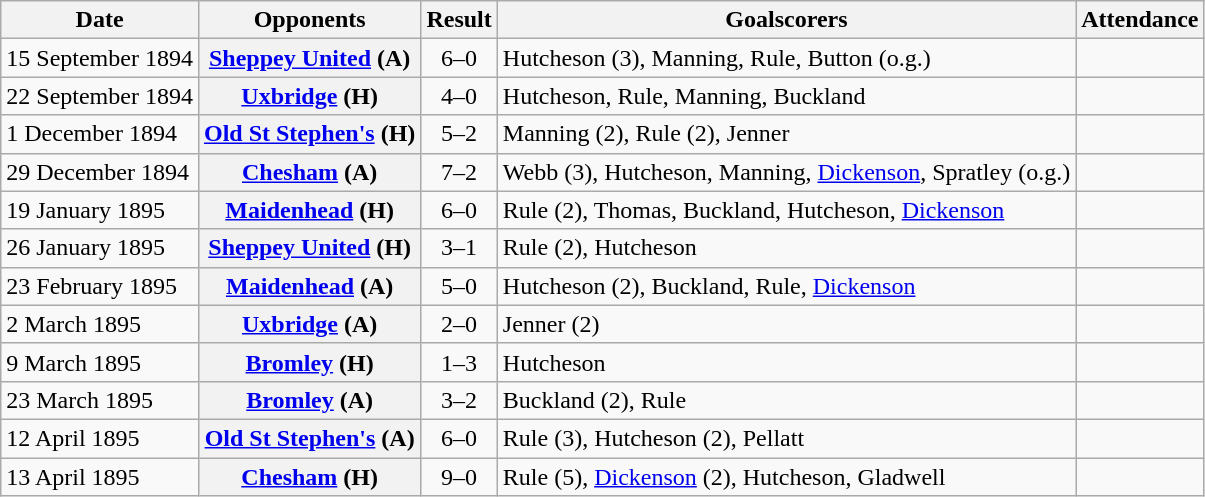<table class="wikitable plainrowheaders sortable">
<tr>
<th scope=col>Date</th>
<th scope=col>Opponents</th>
<th scope=col>Result</th>
<th scope=col class=unsortable>Goalscorers</th>
<th scope=col>Attendance</th>
</tr>
<tr>
<td>15 September 1894</td>
<th scope=row><a href='#'>Sheppey United</a> (A)</th>
<td align=center>6–0</td>
<td>Hutcheson (3), Manning, Rule, Button (o.g.)</td>
<td align=center></td>
</tr>
<tr>
<td>22 September 1894</td>
<th scope=row><a href='#'>Uxbridge</a> (H)</th>
<td align=center>4–0</td>
<td>Hutcheson, Rule, Manning, Buckland</td>
<td align=center></td>
</tr>
<tr>
<td>1 December 1894</td>
<th scope=row><a href='#'>Old St Stephen's</a> (H)</th>
<td align=center>5–2</td>
<td>Manning (2), Rule (2), Jenner</td>
<td align=center></td>
</tr>
<tr>
<td>29 December 1894</td>
<th scope=row><a href='#'>Chesham</a> (A)</th>
<td align=center>7–2</td>
<td>Webb (3), Hutcheson, Manning, <a href='#'>Dickenson</a>, Spratley (o.g.)</td>
<td align=center></td>
</tr>
<tr>
<td>19 January 1895</td>
<th scope=row><a href='#'>Maidenhead</a> (H)</th>
<td align=center>6–0</td>
<td>Rule (2), Thomas, Buckland, Hutcheson, <a href='#'>Dickenson</a></td>
<td align=center></td>
</tr>
<tr>
<td>26 January 1895</td>
<th scope=row><a href='#'>Sheppey United</a> (H)</th>
<td align=center>3–1</td>
<td>Rule (2), Hutcheson</td>
<td align=center></td>
</tr>
<tr>
<td>23 February 1895</td>
<th scope=row><a href='#'>Maidenhead</a> (A)</th>
<td align=center>5–0</td>
<td>Hutcheson (2), Buckland, Rule, <a href='#'>Dickenson</a></td>
<td align=center></td>
</tr>
<tr>
<td>2 March 1895</td>
<th scope=row><a href='#'>Uxbridge</a> (A)</th>
<td align=center>2–0</td>
<td>Jenner (2)</td>
<td align=center></td>
</tr>
<tr>
<td>9 March 1895</td>
<th scope=row><a href='#'>Bromley</a> (H)</th>
<td align=center>1–3</td>
<td>Hutcheson</td>
<td align=center></td>
</tr>
<tr>
<td>23 March 1895</td>
<th scope=row><a href='#'>Bromley</a> (A)</th>
<td align=center>3–2</td>
<td>Buckland (2), Rule</td>
<td align=center></td>
</tr>
<tr>
<td>12 April 1895</td>
<th scope=row><a href='#'>Old St Stephen's</a> (A)</th>
<td align=center>6–0</td>
<td>Rule (3), Hutcheson (2), Pellatt</td>
<td align=center></td>
</tr>
<tr>
<td>13 April 1895</td>
<th scope=row><a href='#'>Chesham</a> (H)</th>
<td align=center>9–0</td>
<td>Rule (5), <a href='#'>Dickenson</a> (2), Hutcheson, Gladwell</td>
<td align=center></td>
</tr>
</table>
